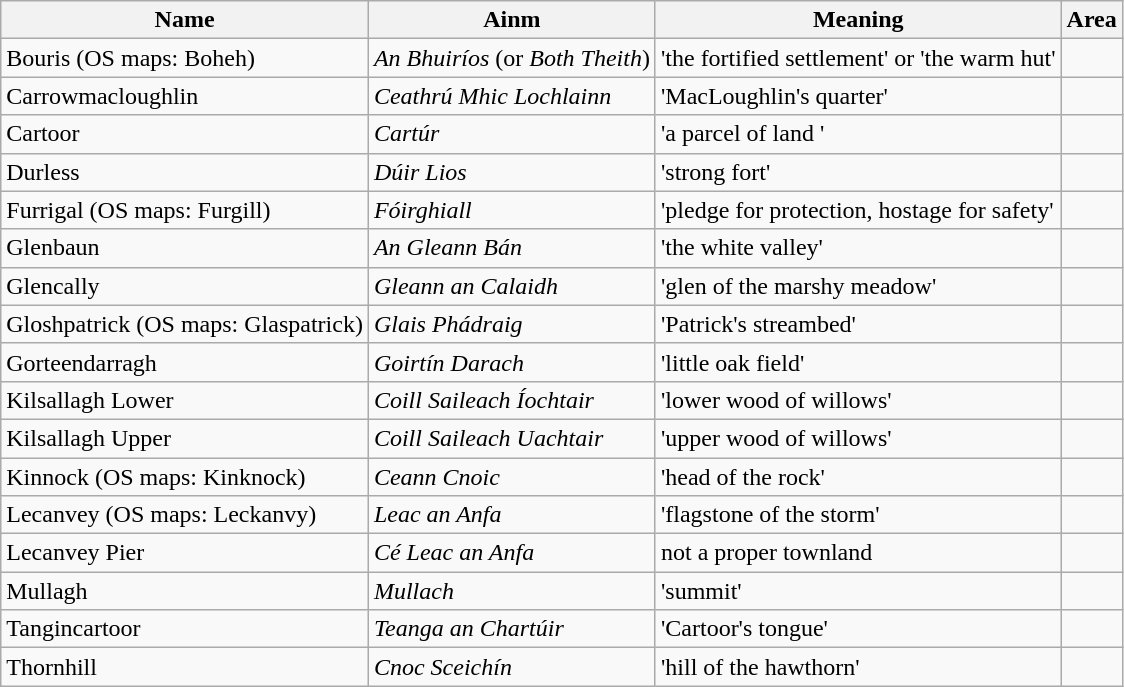<table class="wikitable">
<tr>
<th>Name</th>
<th>Ainm</th>
<th>Meaning</th>
<th>Area</th>
</tr>
<tr>
<td>Bouris (OS maps: Boheh)</td>
<td><em>An Bhuiríos</em> (or <em>Both Theith</em>)</td>
<td>'the fortified settlement' or 'the warm hut'</td>
<td></td>
</tr>
<tr>
<td>Carrowmacloughlin</td>
<td><em>Ceathrú Mhic Lochlainn</em></td>
<td>'MacLoughlin's quarter'</td>
<td></td>
</tr>
<tr>
<td>Cartoor</td>
<td><em>Cartúr</em></td>
<td>'a parcel of land '</td>
<td></td>
</tr>
<tr>
<td>Durless</td>
<td><em>Dúir Lios</em></td>
<td>'strong fort'</td>
<td></td>
</tr>
<tr>
<td>Furrigal (OS maps: Furgill)</td>
<td><em>Fóirghiall</em></td>
<td>'pledge for protection, hostage for safety'</td>
<td></td>
</tr>
<tr>
<td>Glenbaun</td>
<td><em>An Gleann Bán</em></td>
<td>'the white valley'</td>
<td></td>
</tr>
<tr>
<td>Glencally</td>
<td><em>Gleann an Calaidh</em></td>
<td>'glen of the marshy meadow'</td>
<td></td>
</tr>
<tr>
<td>Gloshpatrick (OS maps: Glaspatrick)</td>
<td><em>Glais Phádraig</em></td>
<td>'Patrick's streambed'</td>
<td></td>
</tr>
<tr>
<td>Gorteendarragh</td>
<td><em>Goirtín Darach</em></td>
<td>'little oak field'</td>
<td></td>
</tr>
<tr>
<td>Kilsallagh Lower</td>
<td><em>Coill Saileach Íochtair</em></td>
<td>'lower wood of willows'</td>
<td></td>
</tr>
<tr>
<td>Kilsallagh Upper</td>
<td><em>Coill Saileach Uachtair</em></td>
<td>'upper wood of willows'</td>
<td></td>
</tr>
<tr>
<td>Kinnock (OS maps: Kinknock)</td>
<td><em>Ceann Cnoic</em></td>
<td>'head of the rock'</td>
<td></td>
</tr>
<tr>
<td>Lecanvey (OS maps: Leckanvy)</td>
<td><em>Leac an Anfa</em></td>
<td>'flagstone of the storm'</td>
<td></td>
</tr>
<tr>
<td>Lecanvey Pier</td>
<td><em>Cé Leac an Anfa</em></td>
<td>not a proper townland</td>
<td></td>
</tr>
<tr>
<td>Mullagh</td>
<td><em>Mullach</em></td>
<td>'summit'</td>
<td></td>
</tr>
<tr>
<td>Tangincartoor</td>
<td><em>Teanga an Chartúir</em></td>
<td>'Cartoor's tongue'</td>
<td></td>
</tr>
<tr>
<td>Thornhill</td>
<td><em>Cnoc Sceichín</em></td>
<td>'hill of the hawthorn'</td>
<td></td>
</tr>
</table>
